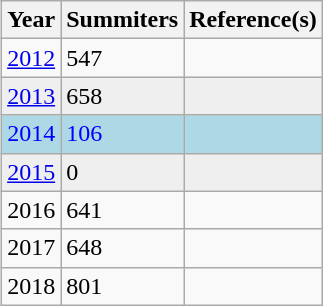<table class="wikitable" style="float:right; margin-right: 0; margin-left: 1em;">
<tr>
<th>Year</th>
<th>Summiters</th>
<th>Reference(s)</th>
</tr>
<tr>
<td><a href='#'>2012</a></td>
<td>547 </td>
<td></td>
</tr>
<tr style="background:#efefef;">
<td><a href='#'>2013</a></td>
<td>658</td>
<td></td>
</tr>
<tr style="background: lightblue; color: blue">
<td>2014</td>
<td>106</td>
<td></td>
</tr>
<tr style="background:#efefef;">
<td><a href='#'>2015</a></td>
<td>0</td>
<td></td>
</tr>
<tr>
<td>2016</td>
<td>641</td>
<td></td>
</tr>
<tr>
<td>2017</td>
<td>648</td>
<td></td>
</tr>
<tr>
<td>2018</td>
<td>801</td>
<td></td>
</tr>
</table>
